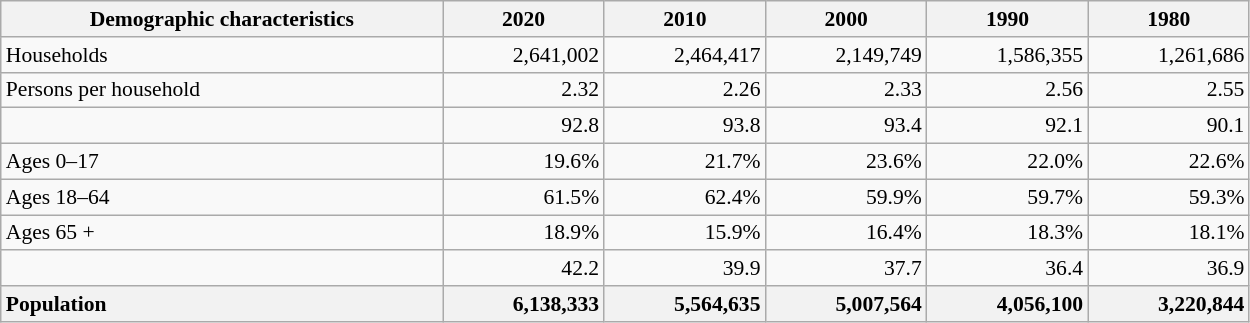<table class="wikitable" style="font-size: 90%; text-align: right;">
<tr>
<th style="width: 20em;">Demographic characteristics</th>
<th style="width: 7em;">2020</th>
<th style="width: 7em;">2010</th>
<th style="width: 7em;">2000</th>
<th style="width: 7em;">1990</th>
<th style="width: 7em;">1980</th>
</tr>
<tr>
<td style="text-align:left">Households</td>
<td>2,641,002</td>
<td>2,464,417</td>
<td>2,149,749</td>
<td>1,586,355</td>
<td>1,261,686</td>
</tr>
<tr>
<td style="text-align:left">Persons per household</td>
<td>2.32</td>
<td>2.26</td>
<td>2.33</td>
<td>2.56</td>
<td>2.55</td>
</tr>
<tr>
<td style="text-align:left"></td>
<td>92.8</td>
<td>93.8</td>
<td>93.4</td>
<td>92.1</td>
<td>90.1</td>
</tr>
<tr>
<td style="text-align:left">Ages 0–17</td>
<td>19.6%</td>
<td>21.7%</td>
<td>23.6%</td>
<td>22.0%</td>
<td>22.6%</td>
</tr>
<tr>
<td style="text-align:left">Ages 18–64</td>
<td>61.5%</td>
<td>62.4%</td>
<td>59.9%</td>
<td>59.7%</td>
<td>59.3%</td>
</tr>
<tr>
<td style="text-align:left">Ages 65 +</td>
<td>18.9%</td>
<td>15.9%</td>
<td>16.4%</td>
<td>18.3%</td>
<td>18.1%</td>
</tr>
<tr>
<td style="text-align:left"></td>
<td>42.2</td>
<td>39.9</td>
<td>37.7</td>
<td>36.4</td>
<td>36.9</td>
</tr>
<tr>
<th style="text-align:left">Population</th>
<th style="text-align:right">6,138,333</th>
<th style="text-align:right">5,564,635</th>
<th style="text-align:right">5,007,564</th>
<th style="text-align:right">4,056,100</th>
<th style="text-align:right">3,220,844</th>
</tr>
</table>
